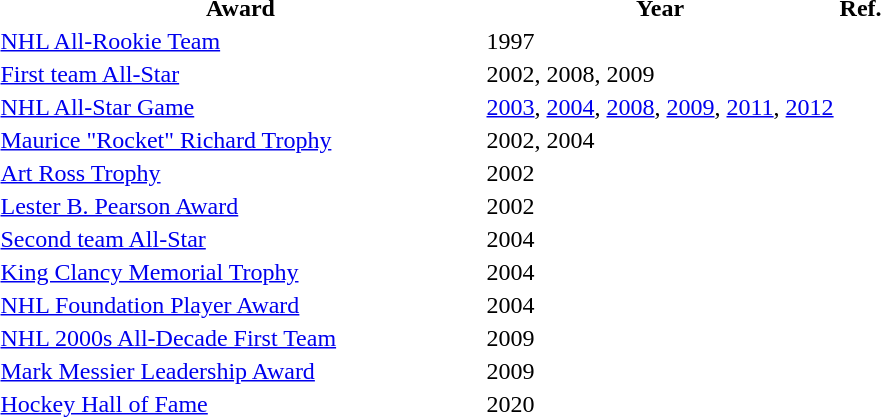<table class="wiki table">
<tr>
<th scope="col" style="width:20em">Award</th>
<th scope="col">Year</th>
<th scope="col">Ref.</th>
</tr>
<tr>
<td><a href='#'>NHL All-Rookie Team</a></td>
<td>1997</td>
<td></td>
</tr>
<tr>
<td><a href='#'>First team All-Star</a></td>
<td>2002, 2008, 2009</td>
<td></td>
</tr>
<tr>
<td><a href='#'>NHL All-Star Game</a></td>
<td><a href='#'>2003</a>, <a href='#'>2004</a>, <a href='#'>2008</a>, <a href='#'>2009</a>, <a href='#'>2011</a>, <a href='#'>2012</a></td>
<td></td>
</tr>
<tr>
<td><a href='#'>Maurice "Rocket" Richard Trophy</a><br></td>
<td>2002, 2004</td>
<td></td>
</tr>
<tr>
<td><a href='#'>Art Ross Trophy</a><br></td>
<td>2002</td>
<td></td>
</tr>
<tr>
<td><a href='#'>Lester B. Pearson Award</a><br></td>
<td>2002</td>
<td></td>
</tr>
<tr>
<td><a href='#'>Second team All-Star</a></td>
<td>2004</td>
<td></td>
</tr>
<tr>
<td><a href='#'>King Clancy Memorial Trophy</a><br></td>
<td>2004</td>
<td></td>
</tr>
<tr>
<td><a href='#'>NHL Foundation Player Award</a><br></td>
<td>2004</td>
<td></td>
</tr>
<tr>
<td><a href='#'>NHL 2000s All-Decade First Team</a></td>
<td>2009</td>
<td></td>
</tr>
<tr>
<td><a href='#'>Mark Messier Leadership Award</a></td>
<td>2009</td>
<td></td>
</tr>
<tr>
<td><a href='#'>Hockey Hall of Fame</a></td>
<td>2020</td>
<td></td>
</tr>
</table>
